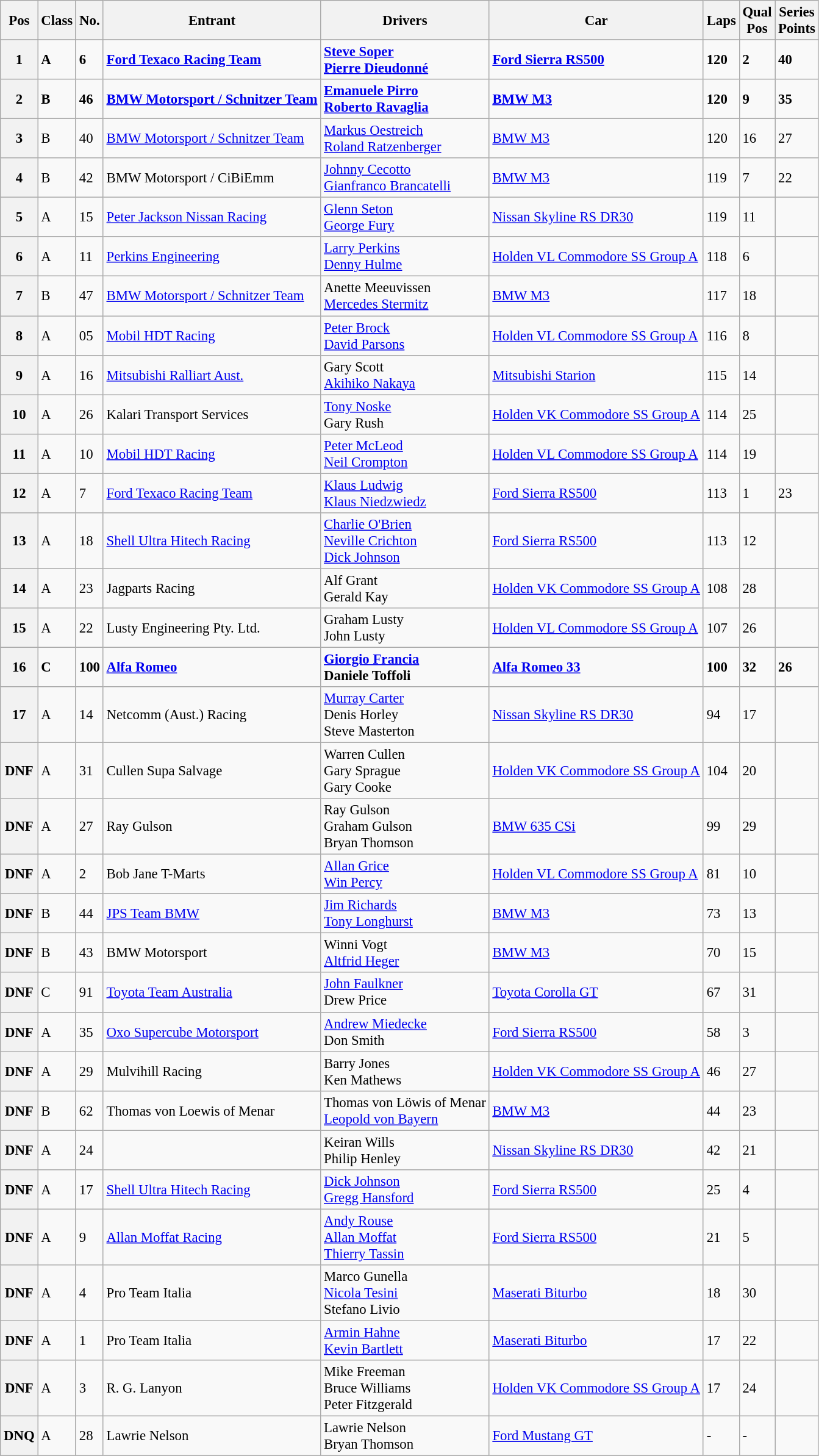<table class="wikitable sortable" style="font-size: 95%;">
<tr>
<th>Pos</th>
<th>Class</th>
<th>No.</th>
<th>Entrant </th>
<th>Drivers</th>
<th>Car</th>
<th>Laps</th>
<th>Qual<br>Pos</th>
<th>Series<br>Points</th>
</tr>
<tr>
</tr>
<tr style="font-weight:bold">
<th>1</th>
<td>A</td>
<td>6</td>
<td> <a href='#'>Ford Texaco Racing Team</a></td>
<td> <a href='#'>Steve Soper</a><br> <a href='#'>Pierre Dieudonné</a></td>
<td><a href='#'>Ford Sierra RS500</a></td>
<td>120</td>
<td>2</td>
<td>40</td>
</tr>
<tr style="font-weight:bold">
<th>2</th>
<td>B</td>
<td>46</td>
<td> <a href='#'>BMW Motorsport / Schnitzer Team</a></td>
<td> <a href='#'>Emanuele Pirro</a><br> <a href='#'>Roberto Ravaglia</a></td>
<td><a href='#'>BMW M3</a></td>
<td>120</td>
<td>9</td>
<td>35</td>
</tr>
<tr>
<th>3</th>
<td>B</td>
<td>40</td>
<td> <a href='#'>BMW Motorsport / Schnitzer Team</a></td>
<td> <a href='#'>Markus Oestreich</a><br> <a href='#'>Roland Ratzenberger</a></td>
<td><a href='#'>BMW M3</a></td>
<td>120</td>
<td>16</td>
<td>27</td>
</tr>
<tr>
<th>4</th>
<td>B</td>
<td>42</td>
<td> BMW Motorsport / CiBiEmm</td>
<td> <a href='#'>Johnny Cecotto</a><br> <a href='#'>Gianfranco Brancatelli</a></td>
<td><a href='#'>BMW M3</a></td>
<td>119</td>
<td>7</td>
<td>22</td>
</tr>
<tr>
<th>5</th>
<td>A</td>
<td>15</td>
<td> <a href='#'>Peter Jackson Nissan Racing</a></td>
<td> <a href='#'>Glenn Seton</a><br> <a href='#'>George Fury</a></td>
<td><a href='#'>Nissan Skyline RS DR30</a></td>
<td>119</td>
<td>11</td>
<td></td>
</tr>
<tr>
<th>6</th>
<td>A</td>
<td>11</td>
<td> <a href='#'>Perkins Engineering</a></td>
<td> <a href='#'>Larry Perkins</a><br> <a href='#'>Denny Hulme</a></td>
<td><a href='#'>Holden VL Commodore SS Group A</a></td>
<td>118</td>
<td>6</td>
<td></td>
</tr>
<tr>
<th>7</th>
<td>B</td>
<td>47</td>
<td> <a href='#'>BMW Motorsport / Schnitzer Team</a></td>
<td> Anette Meeuvissen<br> <a href='#'>Mercedes Stermitz</a></td>
<td><a href='#'>BMW M3</a></td>
<td>117</td>
<td>18</td>
<td></td>
</tr>
<tr>
<th>8</th>
<td>A</td>
<td>05</td>
<td> <a href='#'>Mobil HDT Racing</a></td>
<td> <a href='#'>Peter Brock</a><br> <a href='#'>David Parsons</a></td>
<td><a href='#'>Holden VL Commodore SS Group A</a></td>
<td>116</td>
<td>8</td>
<td></td>
</tr>
<tr>
<th>9</th>
<td>A</td>
<td>16</td>
<td> <a href='#'>Mitsubishi Ralliart Aust.</a></td>
<td> Gary Scott<br> <a href='#'>Akihiko Nakaya</a></td>
<td><a href='#'>Mitsubishi Starion</a></td>
<td>115</td>
<td>14</td>
<td></td>
</tr>
<tr>
<th>10</th>
<td>A</td>
<td>26</td>
<td> Kalari Transport Services</td>
<td> <a href='#'>Tony Noske</a><br> Gary Rush</td>
<td><a href='#'>Holden VK Commodore SS Group A</a></td>
<td>114</td>
<td>25</td>
<td></td>
</tr>
<tr>
<th>11</th>
<td>A</td>
<td>10</td>
<td> <a href='#'>Mobil HDT Racing</a></td>
<td> <a href='#'>Peter McLeod</a><br> <a href='#'>Neil Crompton</a></td>
<td><a href='#'>Holden VL Commodore SS Group A</a></td>
<td>114</td>
<td>19</td>
<td></td>
</tr>
<tr>
<th>12</th>
<td>A</td>
<td>7</td>
<td> <a href='#'>Ford Texaco Racing Team</a></td>
<td> <a href='#'>Klaus Ludwig</a><br> <a href='#'>Klaus Niedzwiedz</a></td>
<td><a href='#'>Ford Sierra RS500</a></td>
<td>113</td>
<td>1</td>
<td>23</td>
</tr>
<tr>
<th>13</th>
<td>A</td>
<td>18</td>
<td> <a href='#'>Shell Ultra Hitech Racing</a></td>
<td> <a href='#'>Charlie O'Brien</a><br> <a href='#'>Neville Crichton</a><br> <a href='#'>Dick Johnson</a></td>
<td><a href='#'>Ford Sierra RS500</a></td>
<td>113</td>
<td>12</td>
<td></td>
</tr>
<tr>
<th>14</th>
<td>A</td>
<td>23</td>
<td> Jagparts Racing</td>
<td> Alf Grant<br> Gerald Kay</td>
<td><a href='#'>Holden VK Commodore SS Group A</a></td>
<td>108</td>
<td>28</td>
<td></td>
</tr>
<tr>
<th>15</th>
<td>A</td>
<td>22</td>
<td> Lusty Engineering Pty. Ltd.</td>
<td> Graham Lusty<br> John Lusty</td>
<td><a href='#'>Holden VL Commodore SS Group A</a></td>
<td>107</td>
<td>26</td>
<td></td>
</tr>
<tr style="font-weight:bold">
<th>16</th>
<td>C</td>
<td>100</td>
<td> <a href='#'>Alfa Romeo</a></td>
<td> <a href='#'>Giorgio Francia</a><br> Daniele Toffoli</td>
<td><a href='#'>Alfa Romeo 33</a></td>
<td>100</td>
<td>32</td>
<td>26</td>
</tr>
<tr>
<th>17</th>
<td>A</td>
<td>14</td>
<td> Netcomm (Aust.) Racing</td>
<td> <a href='#'>Murray Carter</a><br> Denis Horley<br> Steve Masterton</td>
<td><a href='#'>Nissan Skyline RS DR30</a></td>
<td>94</td>
<td>17</td>
<td></td>
</tr>
<tr>
<th>DNF</th>
<td>A</td>
<td>31</td>
<td> Cullen Supa Salvage</td>
<td> Warren Cullen<br> Gary Sprague<br> Gary Cooke</td>
<td><a href='#'>Holden VK Commodore SS Group A</a></td>
<td>104</td>
<td>20</td>
<td></td>
</tr>
<tr>
<th>DNF</th>
<td>A</td>
<td>27</td>
<td> Ray Gulson</td>
<td> Ray Gulson<br> Graham Gulson<br> Bryan Thomson</td>
<td><a href='#'>BMW 635 CSi</a></td>
<td>99</td>
<td>29</td>
<td></td>
</tr>
<tr>
<th>DNF</th>
<td>A</td>
<td>2</td>
<td> Bob Jane T-Marts</td>
<td> <a href='#'>Allan Grice</a><br> <a href='#'>Win Percy</a></td>
<td><a href='#'>Holden VL Commodore SS Group A</a></td>
<td>81</td>
<td>10</td>
<td></td>
</tr>
<tr>
<th>DNF</th>
<td>B</td>
<td>44</td>
<td> <a href='#'>JPS Team BMW</a></td>
<td> <a href='#'>Jim Richards</a><br> <a href='#'>Tony Longhurst</a></td>
<td><a href='#'>BMW M3</a></td>
<td>73</td>
<td>13</td>
<td></td>
</tr>
<tr>
<th>DNF</th>
<td>B</td>
<td>43</td>
<td> BMW Motorsport</td>
<td> Winni Vogt<br> <a href='#'>Altfrid Heger</a></td>
<td><a href='#'>BMW M3</a></td>
<td>70</td>
<td>15</td>
<td></td>
</tr>
<tr>
<th>DNF</th>
<td>C</td>
<td>91</td>
<td> <a href='#'>Toyota Team Australia</a></td>
<td> <a href='#'>John Faulkner</a><br> Drew Price</td>
<td><a href='#'>Toyota Corolla GT</a></td>
<td>67</td>
<td>31</td>
<td></td>
</tr>
<tr>
<th>DNF</th>
<td>A</td>
<td>35</td>
<td> <a href='#'>Oxo Supercube Motorsport</a></td>
<td> <a href='#'>Andrew Miedecke</a><br> Don Smith</td>
<td><a href='#'>Ford Sierra RS500</a></td>
<td>58</td>
<td>3</td>
<td></td>
</tr>
<tr>
<th>DNF</th>
<td>A</td>
<td>29</td>
<td> Mulvihill Racing</td>
<td> Barry Jones  <br> Ken Mathews</td>
<td><a href='#'>Holden VK Commodore SS Group A</a></td>
<td>46</td>
<td>27</td>
<td></td>
</tr>
<tr>
<th>DNF</th>
<td>B</td>
<td>62</td>
<td> Thomas von Loewis of Menar</td>
<td> Thomas von Löwis of Menar<br> <a href='#'>Leopold von Bayern</a></td>
<td><a href='#'>BMW M3</a></td>
<td>44</td>
<td>23</td>
<td></td>
</tr>
<tr>
<th>DNF</th>
<td>A</td>
<td>24</td>
<td></td>
<td> Keiran Wills<br> Philip Henley</td>
<td><a href='#'>Nissan Skyline RS DR30</a></td>
<td>42</td>
<td>21</td>
<td></td>
</tr>
<tr>
<th>DNF</th>
<td>A</td>
<td>17</td>
<td> <a href='#'>Shell Ultra Hitech Racing</a></td>
<td> <a href='#'>Dick Johnson</a><br> <a href='#'>Gregg Hansford</a></td>
<td><a href='#'>Ford Sierra RS500</a></td>
<td>25</td>
<td>4</td>
<td></td>
</tr>
<tr>
<th>DNF</th>
<td>A</td>
<td>9</td>
<td> <a href='#'>Allan Moffat Racing</a></td>
<td> <a href='#'>Andy Rouse</a><br> <a href='#'>Allan Moffat</a><br> <a href='#'>Thierry Tassin</a></td>
<td><a href='#'>Ford Sierra RS500</a></td>
<td>21</td>
<td>5</td>
<td></td>
</tr>
<tr>
<th>DNF</th>
<td>A</td>
<td>4</td>
<td> Pro Team Italia</td>
<td> Marco Gunella<br> <a href='#'>Nicola Tesini</a><br> Stefano Livio</td>
<td><a href='#'>Maserati Biturbo</a></td>
<td>18</td>
<td>30</td>
<td></td>
</tr>
<tr>
<th>DNF</th>
<td>A</td>
<td>1</td>
<td> Pro Team Italia</td>
<td> <a href='#'>Armin Hahne</a><br> <a href='#'>Kevin Bartlett</a></td>
<td><a href='#'>Maserati Biturbo</a></td>
<td>17</td>
<td>22</td>
<td></td>
</tr>
<tr>
<th>DNF</th>
<td>A</td>
<td>3</td>
<td> R. G. Lanyon</td>
<td> Mike Freeman<br> Bruce Williams<br> Peter Fitzgerald</td>
<td><a href='#'>Holden VK Commodore SS Group A</a></td>
<td>17</td>
<td>24</td>
<td></td>
</tr>
<tr>
<th>DNQ </th>
<td>A</td>
<td>28</td>
<td> Lawrie Nelson</td>
<td> Lawrie Nelson  <br> Bryan Thomson </td>
<td><a href='#'>Ford Mustang GT</a></td>
<td>-</td>
<td>-</td>
<td></td>
</tr>
<tr>
</tr>
</table>
